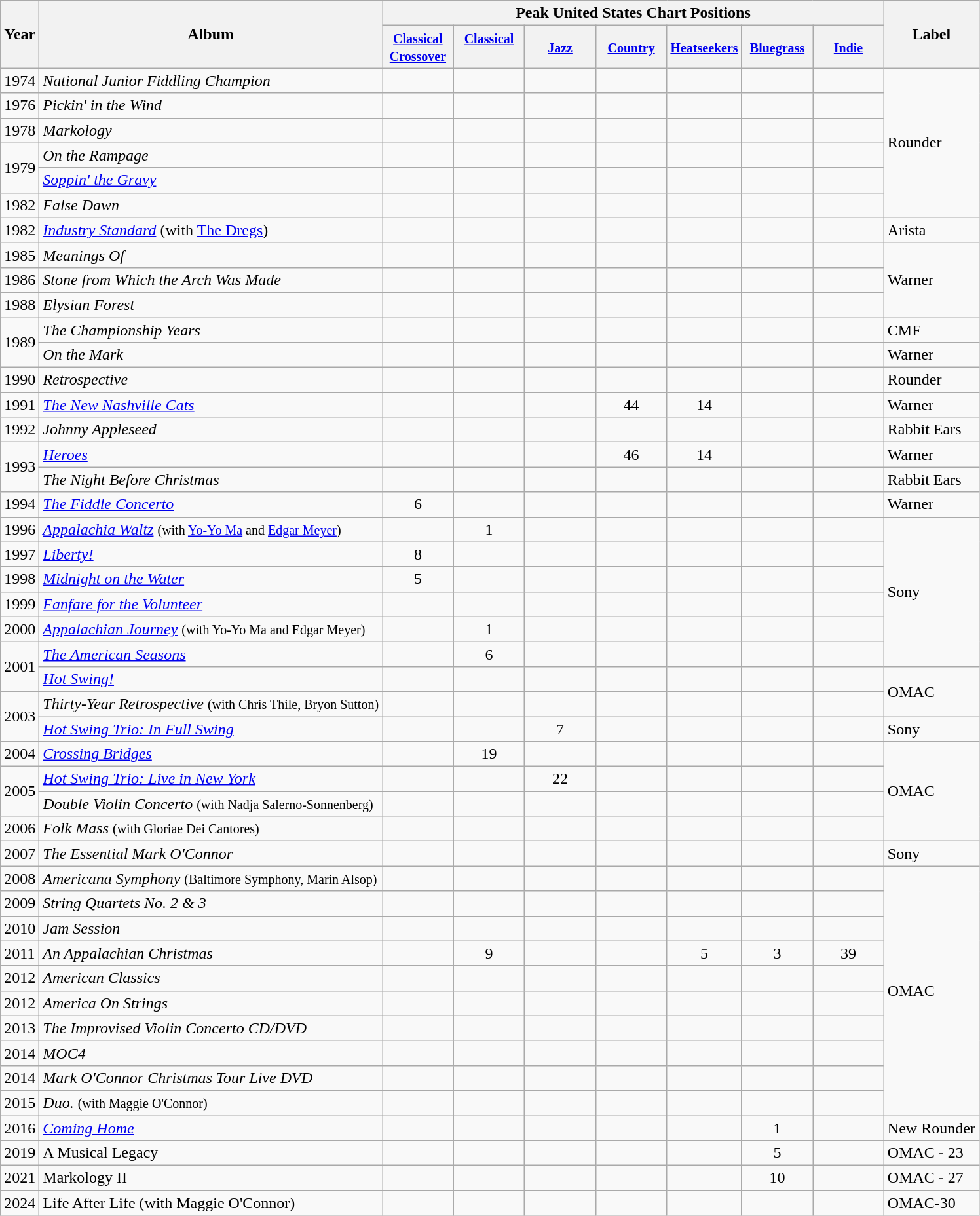<table class="wikitable">
<tr>
<th rowspan="2">Year</th>
<th rowspan="2">Album</th>
<th colspan="7">Peak United States Chart Positions</th>
<th rowspan="2">Label</th>
</tr>
<tr>
<th style="width:65px;"><small><a href='#'>Classical Crossover</a></small></th>
<th style="width:65px;"><small><a href='#'>Classical</a></small><br><br></th>
<th style="width:65px;"><small><a href='#'>Jazz</a></small><br></th>
<th style="width:65px;"><small><a href='#'>Country</a></small><br></th>
<th style="width:65px;"><small><a href='#'>Heatseekers</a></small><br></th>
<th style="width:65px;"><small><a href='#'>Bluegrass</a></small><br></th>
<th style="width:65px;"><small><a href='#'>Indie</a></small><br></th>
</tr>
<tr>
<td>1974</td>
<td><em>National Junior Fiddling Champion</em></td>
<td></td>
<td></td>
<td></td>
<td></td>
<td></td>
<td></td>
<td></td>
<td rowspan="6">Rounder</td>
</tr>
<tr>
<td>1976</td>
<td><em>Pickin' in the Wind</em></td>
<td></td>
<td></td>
<td></td>
<td></td>
<td></td>
<td></td>
<td></td>
</tr>
<tr>
<td>1978</td>
<td><em>Markology</em></td>
<td></td>
<td></td>
<td></td>
<td></td>
<td></td>
<td></td>
<td></td>
</tr>
<tr>
<td rowspan="2">1979</td>
<td><em>On the Rampage</em></td>
<td></td>
<td></td>
<td></td>
<td></td>
<td></td>
<td></td>
<td></td>
</tr>
<tr>
<td><em><a href='#'>Soppin' the Gravy</a></em></td>
<td></td>
<td></td>
<td></td>
<td></td>
<td></td>
<td></td>
<td></td>
</tr>
<tr>
<td>1982</td>
<td><em>False Dawn</em></td>
<td></td>
<td></td>
<td></td>
<td></td>
<td></td>
<td></td>
<td></td>
</tr>
<tr>
<td>1982</td>
<td><em><a href='#'>Industry Standard</a></em> (with <a href='#'>The Dregs</a>)</td>
<td></td>
<td></td>
<td></td>
<td></td>
<td></td>
<td></td>
<td></td>
<td>Arista</td>
</tr>
<tr>
<td>1985</td>
<td><em>Meanings Of</em></td>
<td></td>
<td></td>
<td></td>
<td></td>
<td></td>
<td></td>
<td></td>
<td rowspan="3">Warner</td>
</tr>
<tr>
<td>1986</td>
<td><em>Stone from Which the Arch Was Made</em></td>
<td></td>
<td></td>
<td></td>
<td></td>
<td></td>
<td></td>
<td></td>
</tr>
<tr>
<td>1988</td>
<td><em>Elysian Forest</em></td>
<td></td>
<td></td>
<td></td>
<td></td>
<td></td>
<td></td>
<td></td>
</tr>
<tr>
<td rowspan="2">1989</td>
<td><em>The Championship Years</em></td>
<td></td>
<td></td>
<td></td>
<td></td>
<td></td>
<td></td>
<td></td>
<td>CMF</td>
</tr>
<tr>
<td><em>On the Mark</em></td>
<td></td>
<td></td>
<td></td>
<td></td>
<td></td>
<td></td>
<td></td>
<td>Warner</td>
</tr>
<tr>
<td>1990</td>
<td><em>Retrospective</em></td>
<td></td>
<td></td>
<td></td>
<td></td>
<td></td>
<td></td>
<td></td>
<td>Rounder</td>
</tr>
<tr>
<td>1991</td>
<td><em><a href='#'>The New Nashville Cats</a></em></td>
<td></td>
<td></td>
<td></td>
<td style="text-align:center;">44</td>
<td style="text-align:center;">14</td>
<td></td>
<td></td>
<td>Warner</td>
</tr>
<tr>
<td>1992</td>
<td><em>Johnny Appleseed</em></td>
<td></td>
<td></td>
<td></td>
<td></td>
<td></td>
<td></td>
<td></td>
<td>Rabbit Ears</td>
</tr>
<tr>
<td rowspan="2">1993</td>
<td><em><a href='#'>Heroes</a></em></td>
<td></td>
<td></td>
<td></td>
<td style="text-align:center;">46</td>
<td style="text-align:center;">14</td>
<td></td>
<td></td>
<td>Warner</td>
</tr>
<tr>
<td><em>The Night Before Christmas</em></td>
<td></td>
<td></td>
<td></td>
<td></td>
<td></td>
<td></td>
<td></td>
<td>Rabbit Ears</td>
</tr>
<tr>
<td>1994</td>
<td><em><a href='#'>The Fiddle Concerto</a></em></td>
<td style="text-align:center;">6</td>
<td></td>
<td></td>
<td></td>
<td></td>
<td></td>
<td></td>
<td>Warner</td>
</tr>
<tr>
<td>1996</td>
<td><em><a href='#'>Appalachia Waltz</a></em> <small>(with <a href='#'>Yo-Yo Ma</a> and <a href='#'>Edgar Meyer</a>)</small></td>
<td></td>
<td style="text-align:center;">1</td>
<td></td>
<td></td>
<td></td>
<td></td>
<td></td>
<td rowspan="6">Sony</td>
</tr>
<tr>
<td>1997</td>
<td><em><a href='#'>Liberty!</a></em></td>
<td style="text-align:center;">8</td>
<td></td>
<td></td>
<td></td>
<td></td>
<td></td>
<td></td>
</tr>
<tr>
<td>1998</td>
<td><em><a href='#'>Midnight on the Water</a></em></td>
<td style="text-align:center;">5</td>
<td></td>
<td></td>
<td></td>
<td></td>
<td></td>
<td></td>
</tr>
<tr>
<td>1999</td>
<td><em><a href='#'>Fanfare for the Volunteer</a></em></td>
<td></td>
<td></td>
<td></td>
<td></td>
<td></td>
<td></td>
<td></td>
</tr>
<tr>
<td>2000</td>
<td><em><a href='#'>Appalachian Journey</a></em> <small>(with Yo-Yo Ma and Edgar Meyer)</small></td>
<td></td>
<td style="text-align:center;">1</td>
<td></td>
<td></td>
<td></td>
<td></td>
<td></td>
</tr>
<tr>
<td rowspan="2">2001</td>
<td><em><a href='#'>The American Seasons</a></em></td>
<td></td>
<td style="text-align:center;">6</td>
<td></td>
<td></td>
<td></td>
<td></td>
<td></td>
</tr>
<tr>
<td><em><a href='#'>Hot Swing!</a></em></td>
<td></td>
<td></td>
<td></td>
<td></td>
<td></td>
<td></td>
<td></td>
<td rowspan="2">OMAC</td>
</tr>
<tr>
<td rowspan="2">2003</td>
<td><em>Thirty-Year Retrospective</em> <small>(with Chris Thile, Bryon Sutton)</small></td>
<td></td>
<td></td>
<td></td>
<td></td>
<td></td>
<td></td>
<td></td>
</tr>
<tr>
<td><em><a href='#'>Hot Swing Trio: In Full Swing</a></em></td>
<td></td>
<td></td>
<td style="text-align:center;">7</td>
<td></td>
<td></td>
<td></td>
<td></td>
<td>Sony</td>
</tr>
<tr>
<td>2004</td>
<td><em><a href='#'>Crossing Bridges</a></em></td>
<td></td>
<td style="text-align:center;">19</td>
<td></td>
<td></td>
<td></td>
<td></td>
<td></td>
<td rowspan="4">OMAC</td>
</tr>
<tr>
<td rowspan="2">2005</td>
<td><em><a href='#'>Hot Swing Trio: Live in New York</a></em></td>
<td></td>
<td></td>
<td style="text-align:center;">22</td>
<td></td>
<td></td>
<td></td>
<td></td>
</tr>
<tr>
<td><em>Double Violin Concerto</em> <small>(with Nadja Salerno-Sonnenberg)</small></td>
<td></td>
<td></td>
<td></td>
<td></td>
<td></td>
<td></td>
<td></td>
</tr>
<tr>
<td>2006</td>
<td><em>Folk Mass</em> <small>(with Gloriae Dei Cantores)</small></td>
<td></td>
<td></td>
<td></td>
<td></td>
<td></td>
<td></td>
<td></td>
</tr>
<tr>
<td>2007</td>
<td><em>The Essential Mark O'Connor</em></td>
<td></td>
<td></td>
<td></td>
<td></td>
<td></td>
<td></td>
<td></td>
<td>Sony</td>
</tr>
<tr>
<td>2008</td>
<td><em>Americana Symphony</em> <small>(Baltimore Symphony, Marin Alsop)</small></td>
<td></td>
<td></td>
<td></td>
<td></td>
<td></td>
<td></td>
<td></td>
<td rowspan="10">OMAC</td>
</tr>
<tr>
<td>2009</td>
<td><em>String Quartets No. 2 & 3</em></td>
<td></td>
<td></td>
<td></td>
<td></td>
<td></td>
<td></td>
<td></td>
</tr>
<tr>
<td>2010</td>
<td><em>Jam Session</em></td>
<td></td>
<td></td>
<td></td>
<td></td>
<td></td>
<td></td>
<td></td>
</tr>
<tr>
<td>2011</td>
<td><em>An Appalachian Christmas</em></td>
<td></td>
<td style="text-align:center;">9</td>
<td></td>
<td></td>
<td style="text-align:center;">5</td>
<td style="text-align:center;">3</td>
<td style="text-align:center;">39</td>
</tr>
<tr>
<td>2012</td>
<td><em>American Classics</em></td>
<td></td>
<td></td>
<td></td>
<td></td>
<td></td>
<td></td>
<td></td>
</tr>
<tr>
<td>2012</td>
<td><em>America On Strings</em></td>
<td></td>
<td></td>
<td></td>
<td></td>
<td></td>
<td></td>
<td></td>
</tr>
<tr>
<td>2013</td>
<td><em>The Improvised Violin Concerto CD/DVD</em></td>
<td></td>
<td></td>
<td></td>
<td></td>
<td></td>
<td></td>
<td></td>
</tr>
<tr>
<td>2014</td>
<td><em>MOC4</em></td>
<td></td>
<td></td>
<td></td>
<td></td>
<td></td>
<td></td>
<td></td>
</tr>
<tr>
<td>2014</td>
<td><em>Mark O'Connor Christmas Tour Live DVD</em></td>
<td></td>
<td></td>
<td></td>
<td></td>
<td></td>
<td></td>
<td></td>
</tr>
<tr>
<td>2015</td>
<td><em>Duo.</em> <small>(with Maggie O'Connor)</small></td>
<td></td>
<td></td>
<td></td>
<td></td>
<td></td>
<td></td>
<td></td>
</tr>
<tr>
<td>2016</td>
<td><em><a href='#'>Coming Home</a></em></td>
<td></td>
<td></td>
<td></td>
<td></td>
<td></td>
<td style="text-align:center;">1</td>
<td></td>
<td>New Rounder</td>
</tr>
<tr>
<td>2019</td>
<td>A Musical Legacy</td>
<td></td>
<td></td>
<td></td>
<td></td>
<td></td>
<td style="text-align:center;">5</td>
<td></td>
<td>OMAC - 23</td>
</tr>
<tr>
<td>2021</td>
<td>Markology II</td>
<td></td>
<td></td>
<td></td>
<td></td>
<td></td>
<td style="text-align:center;">10</td>
<td></td>
<td>OMAC - 27</td>
</tr>
<tr>
<td>2024</td>
<td>Life After Life (with Maggie O'Connor)</td>
<td></td>
<td></td>
<td></td>
<td></td>
<td></td>
<td></td>
<td></td>
<td>OMAC-30</td>
</tr>
</table>
